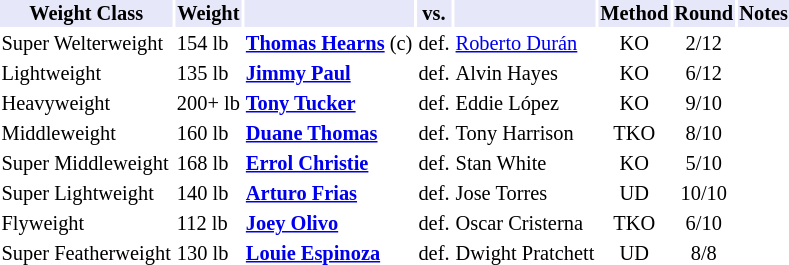<table class="toccolours" style="font-size: 85%;">
<tr>
<th style="background:#e6e8fa; color:#000; text-align:center;">Weight Class</th>
<th style="background:#e6e8fa; color:#000; text-align:center;">Weight</th>
<th style="background:#e6e8fa; color:#000; text-align:center;"></th>
<th style="background:#e6e8fa; color:#000; text-align:center;">vs.</th>
<th style="background:#e6e8fa; color:#000; text-align:center;"></th>
<th style="background:#e6e8fa; color:#000; text-align:center;">Method</th>
<th style="background:#e6e8fa; color:#000; text-align:center;">Round</th>
<th style="background:#e6e8fa; color:#000; text-align:center;">Notes</th>
</tr>
<tr>
<td>Super Welterweight</td>
<td>154 lb</td>
<td><strong><a href='#'>Thomas Hearns</a></strong> (c)</td>
<td>def.</td>
<td><a href='#'>Roberto Durán</a></td>
<td align=center>KO</td>
<td align=center>2/12</td>
<td></td>
</tr>
<tr>
<td>Lightweight</td>
<td>135 lb</td>
<td><strong><a href='#'>Jimmy Paul</a></strong></td>
<td>def.</td>
<td>Alvin Hayes</td>
<td align=center>KO</td>
<td align=center>6/12</td>
</tr>
<tr>
<td>Heavyweight</td>
<td>200+ lb</td>
<td><strong><a href='#'>Tony Tucker</a></strong></td>
<td>def.</td>
<td>Eddie López</td>
<td align=center>KO</td>
<td align=center>9/10</td>
</tr>
<tr>
<td>Middleweight</td>
<td>160 lb</td>
<td><strong><a href='#'>Duane Thomas</a></strong></td>
<td>def.</td>
<td>Tony Harrison</td>
<td align=center>TKO</td>
<td align=center>8/10</td>
</tr>
<tr>
<td>Super Middleweight</td>
<td>168 lb</td>
<td><strong><a href='#'>Errol Christie</a></strong></td>
<td>def.</td>
<td>Stan White</td>
<td align=center>KO</td>
<td align=center>5/10</td>
</tr>
<tr>
<td>Super Lightweight</td>
<td>140 lb</td>
<td><strong><a href='#'>Arturo Frias</a></strong></td>
<td>def.</td>
<td>Jose Torres</td>
<td align=center>UD</td>
<td align=center>10/10</td>
</tr>
<tr>
<td>Flyweight</td>
<td>112 lb</td>
<td><strong><a href='#'>Joey Olivo</a></strong></td>
<td>def.</td>
<td>Oscar Cristerna</td>
<td align=center>TKO</td>
<td align=center>6/10</td>
</tr>
<tr>
<td>Super Featherweight</td>
<td>130 lb</td>
<td><strong><a href='#'>Louie Espinoza</a></strong></td>
<td>def.</td>
<td>Dwight Pratchett</td>
<td align=center>UD</td>
<td align=center>8/8</td>
</tr>
</table>
